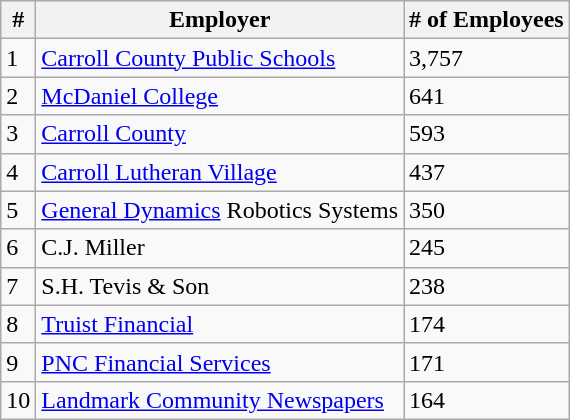<table class="wikitable">
<tr>
<th>#</th>
<th>Employer</th>
<th># of Employees</th>
</tr>
<tr>
<td>1</td>
<td><a href='#'>Carroll County Public Schools</a></td>
<td>3,757</td>
</tr>
<tr>
<td>2</td>
<td><a href='#'>McDaniel College</a></td>
<td>641</td>
</tr>
<tr>
<td>3</td>
<td><a href='#'>Carroll County</a></td>
<td>593</td>
</tr>
<tr>
<td>4</td>
<td><a href='#'>Carroll Lutheran Village</a></td>
<td>437</td>
</tr>
<tr>
<td>5</td>
<td><a href='#'>General Dynamics</a> Robotics Systems</td>
<td>350</td>
</tr>
<tr>
<td>6</td>
<td>C.J. Miller</td>
<td>245</td>
</tr>
<tr>
<td>7</td>
<td>S.H. Tevis & Son</td>
<td>238</td>
</tr>
<tr>
<td>8</td>
<td><a href='#'>Truist Financial</a></td>
<td>174</td>
</tr>
<tr>
<td>9</td>
<td><a href='#'>PNC Financial Services</a></td>
<td>171</td>
</tr>
<tr>
<td>10</td>
<td><a href='#'>Landmark Community Newspapers</a></td>
<td>164</td>
</tr>
</table>
